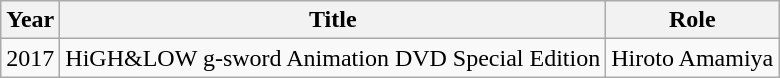<table class="wikitable">
<tr>
<th>Year</th>
<th>Title</th>
<th>Role</th>
</tr>
<tr>
<td>2017</td>
<td>HiGH&LOW g-sword Animation DVD Special Edition</td>
<td>Hiroto Amamiya</td>
</tr>
</table>
